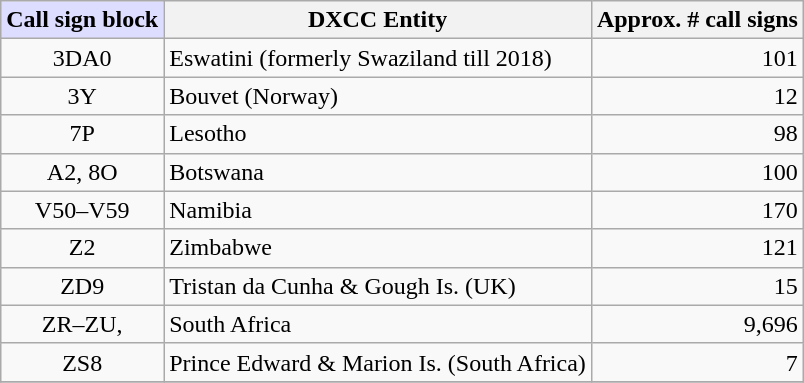<table class=wikitable style="margin: 1em auto 1em auto;">
<tr>
<th style="background: #ddddff;">Call sign block</th>
<th>DXCC Entity</th>
<th>Approx. # call signs</th>
</tr>
<tr>
<td align="center">3DA0</td>
<td>Eswatini (formerly Swaziland till 2018)</td>
<td align="right">101</td>
</tr>
<tr>
<td align="center">3Y</td>
<td>Bouvet (Norway)</td>
<td align="right">12</td>
</tr>
<tr>
<td align="center">7P</td>
<td>Lesotho</td>
<td align="right">98</td>
</tr>
<tr>
<td align="center">A2, 8O</td>
<td>Botswana</td>
<td align="right">100</td>
</tr>
<tr>
<td align="center">V50–V59</td>
<td>Namibia</td>
<td align="right">170</td>
</tr>
<tr>
<td align="center">Z2</td>
<td>Zimbabwe</td>
<td align="right">121</td>
</tr>
<tr>
<td align="center">ZD9</td>
<td>Tristan da Cunha & Gough Is. (UK)</td>
<td align="right">15</td>
</tr>
<tr>
<td align="center">ZR–ZU,</td>
<td>South Africa</td>
<td align="right">9,696</td>
</tr>
<tr>
<td align="center">ZS8</td>
<td>Prince Edward & Marion Is. (South Africa)</td>
<td align="right">7</td>
</tr>
<tr>
</tr>
</table>
